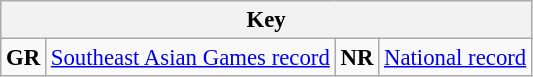<table class="wikitable" style="font-size:95%; position:relative;">
<tr>
<th colspan=4>Key</th>
</tr>
<tr>
<td align=center><strong>GR</strong></td>
<td><a href='#'>Southeast Asian Games record</a></td>
<td align=center><strong>NR</strong></td>
<td><a href='#'>National record</a></td>
</tr>
</table>
